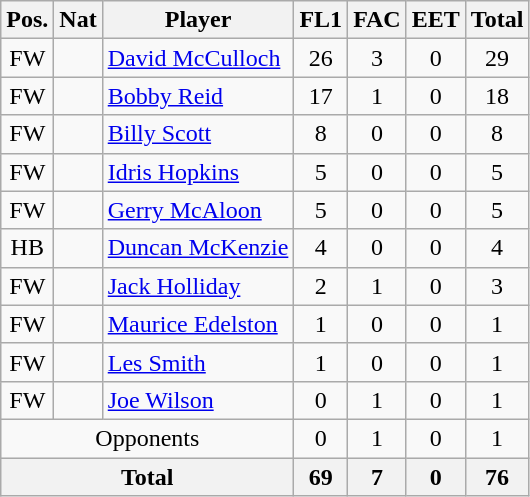<table class="wikitable"  style="text-align:center; border:1px #aaa solid;">
<tr>
<th>Pos.</th>
<th>Nat</th>
<th>Player</th>
<th>FL1</th>
<th>FAC</th>
<th>EET</th>
<th>Total</th>
</tr>
<tr>
<td>FW</td>
<td></td>
<td style="text-align:left;"><a href='#'>David McCulloch</a></td>
<td>26</td>
<td>3</td>
<td>0</td>
<td>29</td>
</tr>
<tr>
<td>FW</td>
<td></td>
<td style="text-align:left;"><a href='#'>Bobby Reid</a></td>
<td>17</td>
<td>1</td>
<td>0</td>
<td>18</td>
</tr>
<tr>
<td>FW</td>
<td></td>
<td style="text-align:left;"><a href='#'>Billy Scott</a></td>
<td>8</td>
<td>0</td>
<td>0</td>
<td>8</td>
</tr>
<tr>
<td>FW</td>
<td></td>
<td style="text-align:left;"><a href='#'>Idris Hopkins</a></td>
<td>5</td>
<td>0</td>
<td>0</td>
<td>5</td>
</tr>
<tr>
<td>FW</td>
<td></td>
<td style="text-align:left;"><a href='#'>Gerry McAloon</a></td>
<td>5</td>
<td>0</td>
<td>0</td>
<td>5</td>
</tr>
<tr>
<td>HB</td>
<td></td>
<td style="text-align:left;"><a href='#'>Duncan McKenzie</a></td>
<td>4</td>
<td>0</td>
<td>0</td>
<td>4</td>
</tr>
<tr>
<td>FW</td>
<td></td>
<td style="text-align:left;"><a href='#'>Jack Holliday</a></td>
<td>2</td>
<td>1</td>
<td>0</td>
<td>3</td>
</tr>
<tr>
<td>FW</td>
<td></td>
<td style="text-align:left;"><a href='#'>Maurice Edelston</a></td>
<td>1</td>
<td>0</td>
<td>0</td>
<td>1</td>
</tr>
<tr>
<td>FW</td>
<td></td>
<td style="text-align:left;"><a href='#'>Les Smith</a></td>
<td>1</td>
<td>0</td>
<td>0</td>
<td>1</td>
</tr>
<tr>
<td>FW</td>
<td></td>
<td style="text-align:left;"><a href='#'>Joe Wilson</a></td>
<td>0</td>
<td>1</td>
<td>0</td>
<td>1</td>
</tr>
<tr>
<td colspan="3">Opponents</td>
<td>0</td>
<td>1</td>
<td>0</td>
<td>1</td>
</tr>
<tr>
<th colspan="3">Total</th>
<th>69</th>
<th>7</th>
<th>0</th>
<th>76</th>
</tr>
</table>
